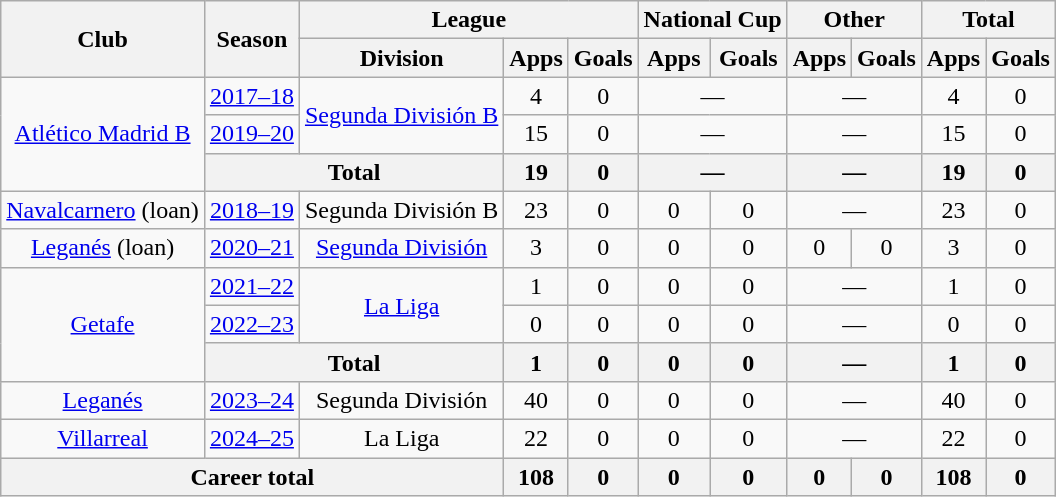<table class="wikitable" style="text-align:center">
<tr>
<th rowspan="2">Club</th>
<th rowspan="2">Season</th>
<th colspan="3">League</th>
<th colspan="2">National Cup</th>
<th colspan="2">Other</th>
<th colspan="2">Total</th>
</tr>
<tr>
<th>Division</th>
<th>Apps</th>
<th>Goals</th>
<th>Apps</th>
<th>Goals</th>
<th>Apps</th>
<th>Goals</th>
<th>Apps</th>
<th>Goals</th>
</tr>
<tr>
<td rowspan="3"><a href='#'>Atlético Madrid B</a></td>
<td><a href='#'>2017–18</a></td>
<td rowspan="2"><a href='#'>Segunda División B</a></td>
<td>4</td>
<td>0</td>
<td colspan="2">—</td>
<td colspan="2">—</td>
<td>4</td>
<td>0</td>
</tr>
<tr>
<td><a href='#'>2019–20</a></td>
<td>15</td>
<td>0</td>
<td colspan="2">—</td>
<td colspan="2">—</td>
<td>15</td>
<td>0</td>
</tr>
<tr>
<th colspan="2">Total</th>
<th>19</th>
<th>0</th>
<th colspan="2">—</th>
<th colspan="2">—</th>
<th>19</th>
<th>0</th>
</tr>
<tr>
<td><a href='#'>Navalcarnero</a> (loan)</td>
<td><a href='#'>2018–19</a></td>
<td>Segunda División B</td>
<td>23</td>
<td>0</td>
<td>0</td>
<td>0</td>
<td colspan="2">—</td>
<td>23</td>
<td>0</td>
</tr>
<tr>
<td><a href='#'>Leganés</a> (loan)</td>
<td><a href='#'>2020–21</a></td>
<td><a href='#'>Segunda División</a></td>
<td>3</td>
<td>0</td>
<td>0</td>
<td>0</td>
<td>0</td>
<td>0</td>
<td>3</td>
<td>0</td>
</tr>
<tr>
<td rowspan="3"><a href='#'>Getafe</a></td>
<td><a href='#'>2021–22</a></td>
<td rowspan="2"><a href='#'>La Liga</a></td>
<td>1</td>
<td>0</td>
<td>0</td>
<td>0</td>
<td colspan="2">—</td>
<td>1</td>
<td>0</td>
</tr>
<tr>
<td><a href='#'>2022–23</a></td>
<td>0</td>
<td>0</td>
<td>0</td>
<td>0</td>
<td colspan="2">—</td>
<td>0</td>
<td>0</td>
</tr>
<tr>
<th colspan="2">Total</th>
<th>1</th>
<th>0</th>
<th>0</th>
<th>0</th>
<th colspan="2">—</th>
<th>1</th>
<th>0</th>
</tr>
<tr>
<td><a href='#'>Leganés</a></td>
<td><a href='#'>2023–24</a></td>
<td>Segunda División</td>
<td>40</td>
<td>0</td>
<td>0</td>
<td>0</td>
<td colspan="2">—</td>
<td>40</td>
<td>0</td>
</tr>
<tr>
<td><a href='#'>Villarreal</a></td>
<td><a href='#'>2024–25</a></td>
<td>La Liga</td>
<td>22</td>
<td>0</td>
<td>0</td>
<td>0</td>
<td colspan="2">—</td>
<td>22</td>
<td>0</td>
</tr>
<tr>
<th colspan="3">Career total</th>
<th>108</th>
<th>0</th>
<th>0</th>
<th>0</th>
<th>0</th>
<th>0</th>
<th>108</th>
<th>0</th>
</tr>
</table>
